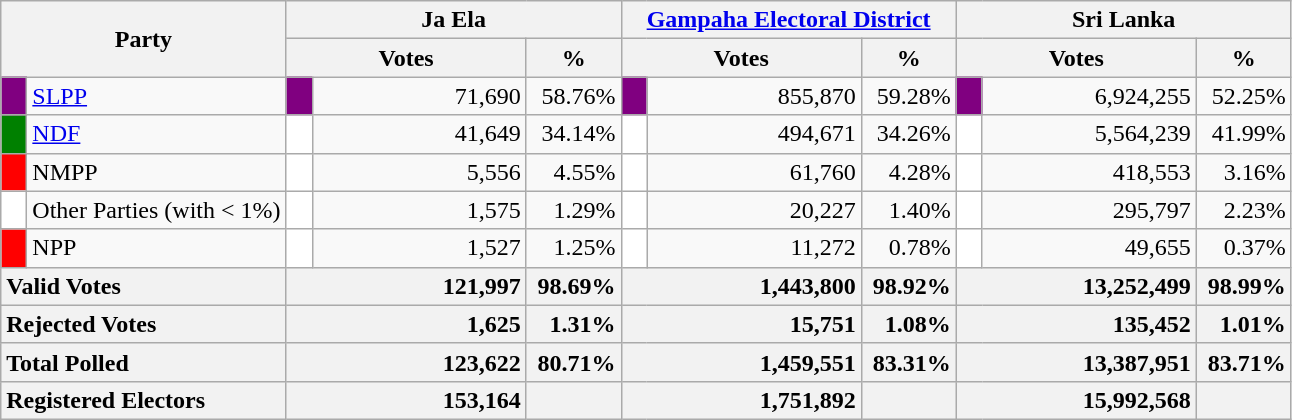<table class="wikitable">
<tr>
<th colspan="2" width="144px"rowspan="2">Party</th>
<th colspan="3" width="216px">Ja Ela</th>
<th colspan="3" width="216px"><a href='#'>Gampaha Electoral District</a></th>
<th colspan="3" width="216px">Sri Lanka</th>
</tr>
<tr>
<th colspan="2" width="144px">Votes</th>
<th>%</th>
<th colspan="2" width="144px">Votes</th>
<th>%</th>
<th colspan="2" width="144px">Votes</th>
<th>%</th>
</tr>
<tr>
<td style="background-color:purple;" width="10px"></td>
<td style="text-align:left;"><a href='#'>SLPP</a></td>
<td style="background-color:purple;" width="10px"></td>
<td style="text-align:right;">71,690</td>
<td style="text-align:right;">58.76%</td>
<td style="background-color:purple;" width="10px"></td>
<td style="text-align:right;">855,870</td>
<td style="text-align:right;">59.28%</td>
<td style="background-color:purple;" width="10px"></td>
<td style="text-align:right;">6,924,255</td>
<td style="text-align:right;">52.25%</td>
</tr>
<tr>
<td style="background-color:green;" width="10px"></td>
<td style="text-align:left;"><a href='#'>NDF</a></td>
<td style="background-color:white;" width="10px"></td>
<td style="text-align:right;">41,649</td>
<td style="text-align:right;">34.14%</td>
<td style="background-color:white;" width="10px"></td>
<td style="text-align:right;">494,671</td>
<td style="text-align:right;">34.26%</td>
<td style="background-color:white;" width="10px"></td>
<td style="text-align:right;">5,564,239</td>
<td style="text-align:right;">41.99%</td>
</tr>
<tr>
<td style="background-color:red;" width="10px"></td>
<td style="text-align:left;">NMPP</td>
<td style="background-color:white;" width="10px"></td>
<td style="text-align:right;">5,556</td>
<td style="text-align:right;">4.55%</td>
<td style="background-color:white;" width="10px"></td>
<td style="text-align:right;">61,760</td>
<td style="text-align:right;">4.28%</td>
<td style="background-color:white;" width="10px"></td>
<td style="text-align:right;">418,553</td>
<td style="text-align:right;">3.16%</td>
</tr>
<tr>
<td style="background-color:white;" width="10px"></td>
<td style="text-align:left;">Other Parties (with < 1%)</td>
<td style="background-color:white;" width="10px"></td>
<td style="text-align:right;">1,575</td>
<td style="text-align:right;">1.29%</td>
<td style="background-color:white;" width="10px"></td>
<td style="text-align:right;">20,227</td>
<td style="text-align:right;">1.40%</td>
<td style="background-color:white;" width="10px"></td>
<td style="text-align:right;">295,797</td>
<td style="text-align:right;">2.23%</td>
</tr>
<tr>
<td style="background-color:red;" width="10px"></td>
<td style="text-align:left;">NPP</td>
<td style="background-color:white;" width="10px"></td>
<td style="text-align:right;">1,527</td>
<td style="text-align:right;">1.25%</td>
<td style="background-color:white;" width="10px"></td>
<td style="text-align:right;">11,272</td>
<td style="text-align:right;">0.78%</td>
<td style="background-color:white;" width="10px"></td>
<td style="text-align:right;">49,655</td>
<td style="text-align:right;">0.37%</td>
</tr>
<tr>
<th colspan="2" width="144px"style="text-align:left;">Valid Votes</th>
<th style="text-align:right;"colspan="2" width="144px">121,997</th>
<th style="text-align:right;">98.69%</th>
<th style="text-align:right;"colspan="2" width="144px">1,443,800</th>
<th style="text-align:right;">98.92%</th>
<th style="text-align:right;"colspan="2" width="144px">13,252,499</th>
<th style="text-align:right;">98.99%</th>
</tr>
<tr>
<th colspan="2" width="144px"style="text-align:left;">Rejected Votes</th>
<th style="text-align:right;"colspan="2" width="144px">1,625</th>
<th style="text-align:right;">1.31%</th>
<th style="text-align:right;"colspan="2" width="144px">15,751</th>
<th style="text-align:right;">1.08%</th>
<th style="text-align:right;"colspan="2" width="144px">135,452</th>
<th style="text-align:right;">1.01%</th>
</tr>
<tr>
<th colspan="2" width="144px"style="text-align:left;">Total Polled</th>
<th style="text-align:right;"colspan="2" width="144px">123,622</th>
<th style="text-align:right;">80.71%</th>
<th style="text-align:right;"colspan="2" width="144px">1,459,551</th>
<th style="text-align:right;">83.31%</th>
<th style="text-align:right;"colspan="2" width="144px">13,387,951</th>
<th style="text-align:right;">83.71%</th>
</tr>
<tr>
<th colspan="2" width="144px"style="text-align:left;">Registered Electors</th>
<th style="text-align:right;"colspan="2" width="144px">153,164</th>
<th></th>
<th style="text-align:right;"colspan="2" width="144px">1,751,892</th>
<th></th>
<th style="text-align:right;"colspan="2" width="144px">15,992,568</th>
<th></th>
</tr>
</table>
